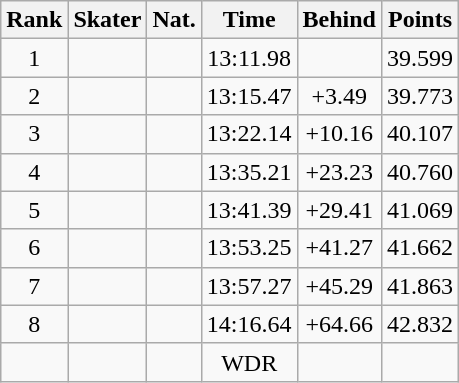<table class="wikitable sortable" border="1" style="text-align:center">
<tr>
<th>Rank</th>
<th>Skater</th>
<th>Nat.</th>
<th>Time</th>
<th>Behind</th>
<th>Points</th>
</tr>
<tr>
<td>1</td>
<td align=left></td>
<td></td>
<td>13:11.98</td>
<td></td>
<td>39.599</td>
</tr>
<tr>
<td>2</td>
<td align=left></td>
<td></td>
<td>13:15.47</td>
<td>+3.49</td>
<td>39.773</td>
</tr>
<tr>
<td>3</td>
<td align=left></td>
<td></td>
<td>13:22.14</td>
<td>+10.16</td>
<td>40.107</td>
</tr>
<tr>
<td>4</td>
<td align=left></td>
<td></td>
<td>13:35.21</td>
<td>+23.23</td>
<td>40.760</td>
</tr>
<tr>
<td>5</td>
<td align=left></td>
<td></td>
<td>13:41.39</td>
<td>+29.41</td>
<td>41.069</td>
</tr>
<tr>
<td>6</td>
<td align=left></td>
<td></td>
<td>13:53.25</td>
<td>+41.27</td>
<td>41.662</td>
</tr>
<tr>
<td>7</td>
<td align=left></td>
<td></td>
<td>13:57.27</td>
<td>+45.29</td>
<td>41.863</td>
</tr>
<tr>
<td>8</td>
<td align=left></td>
<td></td>
<td>14:16.64</td>
<td>+64.66</td>
<td>42.832</td>
</tr>
<tr>
<td></td>
<td align=left></td>
<td></td>
<td>WDR</td>
<td></td>
<td></td>
</tr>
</table>
